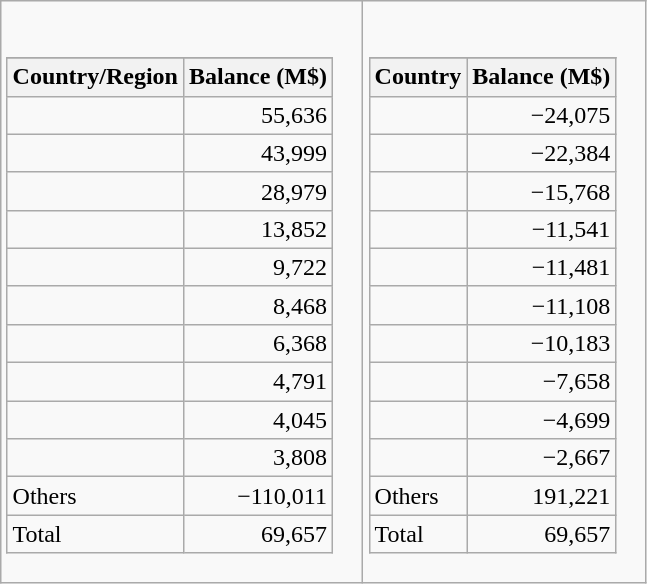<table class="wikitable">
<tr>
<td><br><table class="wikitable sortable floatleft" style=text-align:right>
<tr style=background:#ececec; vertical-align:top;>
</tr>
<tr>
<th>Country/Region</th>
<th>Balance (M$)</th>
</tr>
<tr>
<td style=text-align:left></td>
<td>55,636</td>
</tr>
<tr>
<td style=text-align:left></td>
<td>43,999</td>
</tr>
<tr>
<td style=text-align:left></td>
<td>28,979</td>
</tr>
<tr>
<td style=text-align:left></td>
<td>13,852</td>
</tr>
<tr>
<td style=text-align:left></td>
<td>9,722</td>
</tr>
<tr>
<td style=text-align:left></td>
<td>8,468</td>
</tr>
<tr>
<td style=text-align:left></td>
<td>6,368</td>
</tr>
<tr>
<td style=text-align:left></td>
<td>4,791</td>
</tr>
<tr>
<td style=text-align:left></td>
<td>4,045</td>
</tr>
<tr>
<td style=text-align:left></td>
<td>3,808</td>
</tr>
<tr class=sortbottom>
<td style=text-align:left>Others</td>
<td>−110,011</td>
</tr>
<tr class=sortbottom>
<td style=text-align:left>Total</td>
<td>69,657</td>
</tr>
</table>
</td>
<td><br><table class="wikitable sortable floatleft" style=text-align:right>
<tr style=background:#ececec; vertical-align:top;>
</tr>
<tr>
<th>Country</th>
<th>Balance (M$)</th>
</tr>
<tr>
<td style=text-align:left></td>
<td>−24,075</td>
</tr>
<tr>
<td style=text-align:left></td>
<td>−22,384</td>
</tr>
<tr>
<td style=text-align:left></td>
<td>−15,768</td>
</tr>
<tr>
<td style=text-align:left></td>
<td>−11,541</td>
</tr>
<tr>
<td style=text-align:left></td>
<td>−11,481</td>
</tr>
<tr>
<td style=text-align:left></td>
<td>−11,108</td>
</tr>
<tr>
<td style=text-align:left></td>
<td>−10,183</td>
</tr>
<tr>
<td style=text-align:left></td>
<td>−7,658</td>
</tr>
<tr>
<td style=text-align:left></td>
<td>−4,699</td>
</tr>
<tr>
<td style=text-align:left></td>
<td>−2,667</td>
</tr>
<tr class=sortbottom>
<td style=text-align:left>Others</td>
<td>191,221</td>
</tr>
<tr class=sortbottom>
<td style=text-align:left>Total</td>
<td>69,657</td>
</tr>
</table>
</td>
</tr>
</table>
